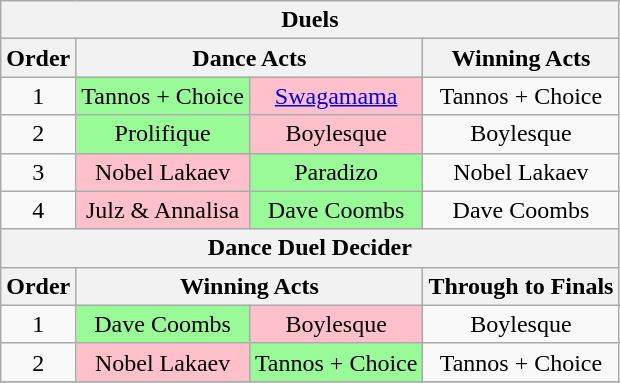<table class="wikitable" style="text-align:center;">
<tr>
<th colspan="4">Duels</th>
</tr>
<tr>
<th>Order</th>
<th colspan="2">Dance Acts</th>
<th>Winning Acts</th>
</tr>
<tr>
<td>1</td>
<td style="background:palegreen">Tannos + Choice</td>
<td style="background:pink"><a href='#'>Swagamama</a></td>
<td>Tannos + Choice</td>
</tr>
<tr>
<td>2</td>
<td style="background:palegreen">Prolifique</td>
<td style="background:pink">Boylesque</td>
<td>Boylesque</td>
</tr>
<tr>
<td>3</td>
<td style="background:pink">Nobel Lakaev</td>
<td style="background:palegreen">Paradizo</td>
<td>Nobel Lakaev</td>
</tr>
<tr>
<td>4</td>
<td style="background:pink">Julz & Annalisa</td>
<td style="background:palegreen">Dave Coombs</td>
<td>Dave Coombs</td>
</tr>
<tr>
<th colspan="4">Dance Duel Decider</th>
</tr>
<tr>
<th>Order</th>
<th colspan="2">Winning Acts</th>
<th>Through to Finals</th>
</tr>
<tr>
<td>1</td>
<td style="background:palegreen">Dave Coombs</td>
<td style="background:pink">Boylesque</td>
<td>Boylesque</td>
</tr>
<tr>
<td>2</td>
<td style="background:pink">Nobel Lakaev</td>
<td style="background:palegreen">Tannos + Choice</td>
<td>Tannos + Choice</td>
</tr>
<tr>
</tr>
</table>
